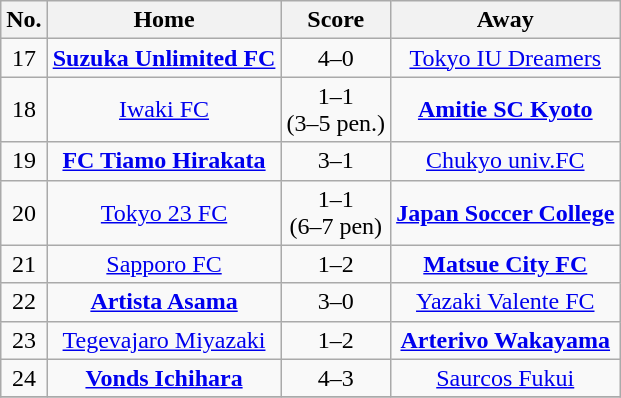<table class="wikitable" style="text-align: center">
<tr>
<th>No.</th>
<th>Home</th>
<th>Score</th>
<th>Away</th>
</tr>
<tr>
<td>17</td>
<td><strong><a href='#'>Suzuka Unlimited FC</a></strong></td>
<td>4–0</td>
<td><a href='#'>Tokyo IU Dreamers</a></td>
</tr>
<tr>
<td>18</td>
<td><a href='#'>Iwaki FC</a></td>
<td>1–1<br>(3–5 pen.)</td>
<td><strong><a href='#'>Amitie SC Kyoto</a></strong></td>
</tr>
<tr>
<td>19</td>
<td><strong><a href='#'>FC Tiamo Hirakata</a></strong></td>
<td>3–1</td>
<td><a href='#'>Chukyo univ.FC</a></td>
</tr>
<tr>
<td>20</td>
<td><a href='#'>Tokyo 23 FC</a></td>
<td>1–1<br>(6–7 pen)</td>
<td><strong><a href='#'>Japan Soccer College</a></strong></td>
</tr>
<tr>
<td>21</td>
<td><a href='#'>Sapporo FC</a></td>
<td>1–2</td>
<td><strong><a href='#'>Matsue City FC</a></strong></td>
</tr>
<tr>
<td>22</td>
<td><strong><a href='#'>Artista Asama</a></strong></td>
<td>3–0</td>
<td><a href='#'>Yazaki Valente FC</a></td>
</tr>
<tr>
<td>23</td>
<td><a href='#'>Tegevajaro Miyazaki</a></td>
<td>1–2</td>
<td><strong><a href='#'>Arterivo Wakayama</a></strong></td>
</tr>
<tr>
<td>24</td>
<td><strong><a href='#'>Vonds Ichihara</a></strong></td>
<td>4–3</td>
<td><a href='#'>Saurcos Fukui</a></td>
</tr>
<tr>
</tr>
</table>
